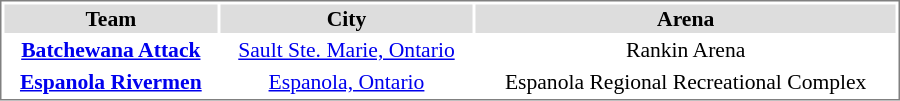<table cellpadding="1" width="600px" style="font-size: 90%; border: 1px solid gray; text-align:center;">
<tr bgcolor="#dddddd">
<th>Team</th>
<th>City</th>
<th>Arena</th>
</tr>
<tr>
<td><strong><a href='#'>Batchewana Attack</a></strong></td>
<td><a href='#'>Sault Ste. Marie, Ontario</a></td>
<td>Rankin Arena</td>
</tr>
<tr>
<td><strong><a href='#'>Espanola Rivermen</a></strong></td>
<td><a href='#'>Espanola, Ontario</a></td>
<td>Espanola Regional Recreational Complex</td>
</tr>
</table>
